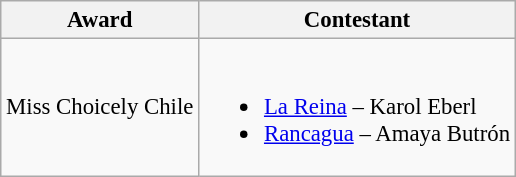<table class="wikitable sortable" style="font-size: 95%;">
<tr>
<th>Award</th>
<th>Contestant</th>
</tr>
<tr>
<td>Miss Choicely Chile</td>
<td><br><ul><li><a href='#'>La Reina</a> – Karol Eberl</li><li><a href='#'>Rancagua</a> – Amaya Butrón</li></ul></td>
</tr>
</table>
